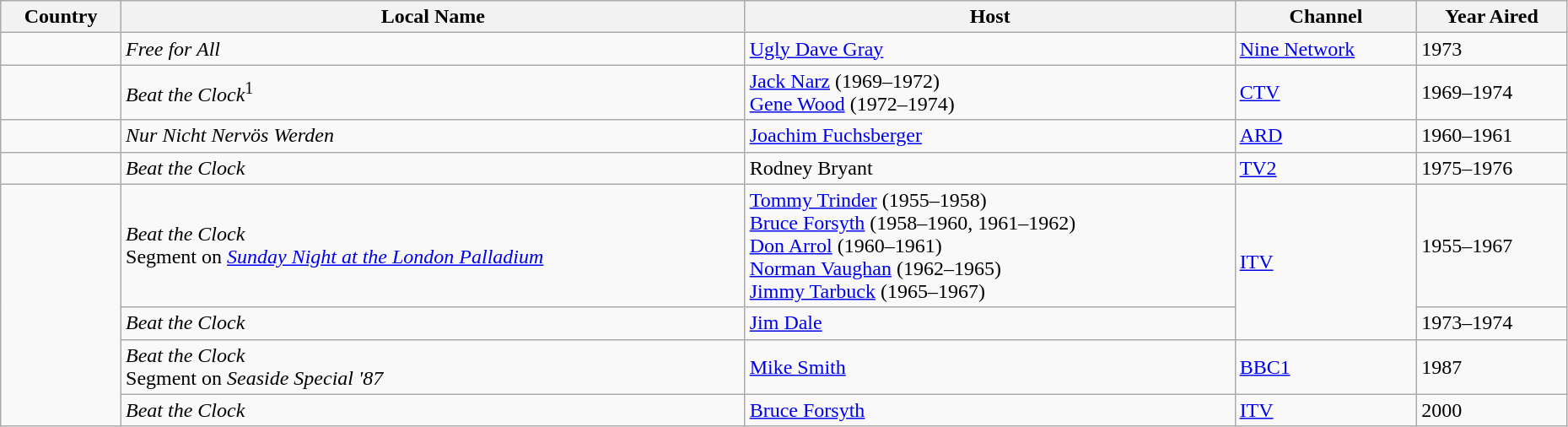<table class="wikitable" style="width:98%;">
<tr>
<th>Country</th>
<th>Local Name</th>
<th>Host</th>
<th>Channel</th>
<th>Year Aired</th>
</tr>
<tr>
<td></td>
<td><em>Free for All</em></td>
<td><a href='#'>Ugly Dave Gray</a></td>
<td><a href='#'>Nine Network</a></td>
<td>1973</td>
</tr>
<tr>
<td></td>
<td><em>Beat the Clock</em><sup>1</sup></td>
<td><a href='#'>Jack Narz</a> (1969–1972)<br><a href='#'>Gene Wood</a> (1972–1974)</td>
<td><a href='#'>CTV</a></td>
<td>1969–1974</td>
</tr>
<tr>
<td></td>
<td><em>Nur Nicht Nervös Werden</em></td>
<td><a href='#'>Joachim Fuchsberger</a></td>
<td><a href='#'>ARD</a></td>
<td>1960–1961</td>
</tr>
<tr>
<td></td>
<td><em>Beat the Clock</em></td>
<td>Rodney Bryant</td>
<td><a href='#'>TV2</a></td>
<td>1975–1976</td>
</tr>
<tr>
<td rowspan='4'></td>
<td><em>Beat the Clock</em><br>Segment on <em><a href='#'>Sunday Night at the London Palladium</a></em></td>
<td><a href='#'>Tommy Trinder</a> (1955–1958)<br><a href='#'>Bruce Forsyth</a> (1958–1960, 1961–1962)<br><a href='#'>Don Arrol</a> (1960–1961)<br><a href='#'>Norman Vaughan</a> (1962–1965)<br><a href='#'>Jimmy Tarbuck</a> (1965–1967)</td>
<td rowspan='2'><a href='#'>ITV</a></td>
<td>1955–1967</td>
</tr>
<tr>
<td><em>Beat the Clock</em></td>
<td><a href='#'>Jim Dale</a></td>
<td>1973–1974</td>
</tr>
<tr>
<td><em>Beat the Clock</em><br>Segment on <em>Seaside Special '87</em></td>
<td><a href='#'>Mike Smith</a></td>
<td><a href='#'>BBC1</a></td>
<td>1987</td>
</tr>
<tr>
<td><em>Beat the Clock</em></td>
<td><a href='#'>Bruce Forsyth</a></td>
<td><a href='#'>ITV</a></td>
<td>2000</td>
</tr>
</table>
